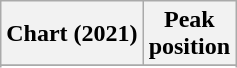<table class="wikitable sortable plainrowheaders" style="text-align:center">
<tr>
<th scope="col">Chart (2021)</th>
<th scope="col">Peak<br>position</th>
</tr>
<tr>
</tr>
<tr>
</tr>
<tr>
</tr>
<tr>
</tr>
<tr>
</tr>
<tr>
</tr>
<tr>
</tr>
</table>
